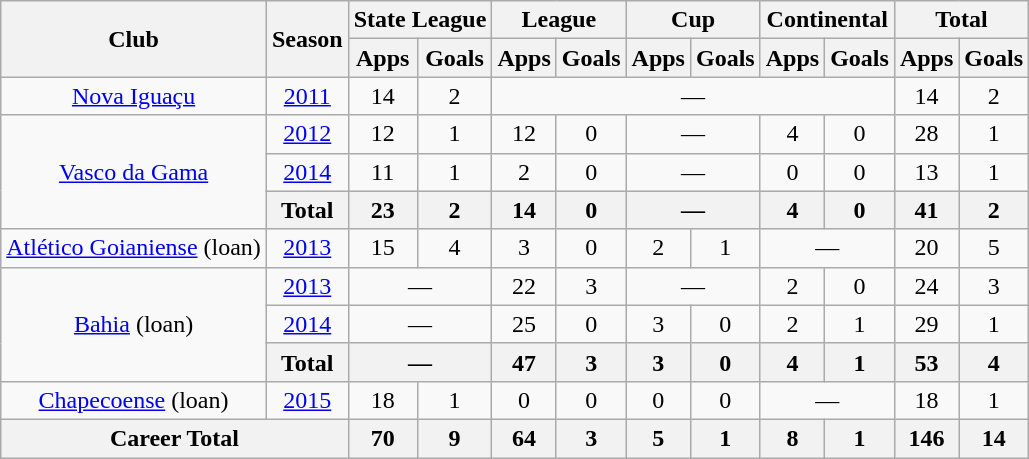<table class="wikitable" style="text-align: center;">
<tr>
<th rowspan="2">Club</th>
<th rowspan="2">Season</th>
<th colspan="2">State League</th>
<th colspan="2">League</th>
<th colspan="2">Cup</th>
<th colspan="2">Continental</th>
<th colspan="2">Total</th>
</tr>
<tr>
<th>Apps</th>
<th>Goals</th>
<th>Apps</th>
<th>Goals</th>
<th>Apps</th>
<th>Goals</th>
<th>Apps</th>
<th>Goals</th>
<th>Apps</th>
<th>Goals</th>
</tr>
<tr>
<td rowspan="1" valign="center"><a href='#'>Nova Iguaçu</a></td>
<td><a href='#'>2011</a></td>
<td>14</td>
<td>2</td>
<td colspan="6">—</td>
<td>14</td>
<td>2</td>
</tr>
<tr>
<td rowspan="3" valign="center"><a href='#'>Vasco da Gama</a></td>
<td><a href='#'>2012</a></td>
<td>12</td>
<td>1</td>
<td>12</td>
<td>0</td>
<td colspan="2">—</td>
<td>4</td>
<td>0</td>
<td>28</td>
<td>1</td>
</tr>
<tr>
<td><a href='#'>2014</a></td>
<td>11</td>
<td>1</td>
<td>2</td>
<td>0</td>
<td colspan="2">—</td>
<td>0</td>
<td>0</td>
<td>13</td>
<td>1</td>
</tr>
<tr>
<th><strong>Total</strong></th>
<th>23</th>
<th>2</th>
<th>14</th>
<th>0</th>
<th colspan="2">—</th>
<th>4</th>
<th>0</th>
<th>41</th>
<th>2</th>
</tr>
<tr>
<td rowspan="1" valign="center"><a href='#'>Atlético Goianiense</a> (loan)</td>
<td><a href='#'>2013</a></td>
<td>15</td>
<td>4</td>
<td>3</td>
<td>0</td>
<td>2</td>
<td>1</td>
<td colspan="2">—</td>
<td>20</td>
<td>5</td>
</tr>
<tr>
<td rowspan="3" valign="center"><a href='#'>Bahia</a> (loan)</td>
<td><a href='#'>2013</a></td>
<td colspan="2">—</td>
<td>22</td>
<td>3</td>
<td colspan="2">—</td>
<td>2</td>
<td>0</td>
<td>24</td>
<td>3</td>
</tr>
<tr>
<td><a href='#'>2014</a></td>
<td colspan="2">—</td>
<td>25</td>
<td>0</td>
<td>3</td>
<td>0</td>
<td>2</td>
<td>1</td>
<td>29</td>
<td>1</td>
</tr>
<tr>
<th><strong>Total</strong></th>
<th colspan="2">—</th>
<th>47</th>
<th>3</th>
<th>3</th>
<th>0</th>
<th>4</th>
<th>1</th>
<th>53</th>
<th>4</th>
</tr>
<tr>
<td rowspan="1" valign="center"><a href='#'>Chapecoense</a> (loan)</td>
<td><a href='#'>2015</a></td>
<td>18</td>
<td>1</td>
<td>0</td>
<td>0</td>
<td>0</td>
<td>0</td>
<td colspan="2">—</td>
<td>18</td>
<td>1</td>
</tr>
<tr>
<th colspan="2"><strong>Career Total</strong></th>
<th>70</th>
<th>9</th>
<th>64</th>
<th>3</th>
<th>5</th>
<th>1</th>
<th>8</th>
<th>1</th>
<th>146</th>
<th>14</th>
</tr>
</table>
